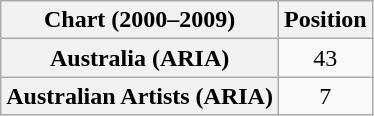<table class="wikitable plainrowheaders" style="text-align:center">
<tr>
<th scope="col">Chart (2000–2009)</th>
<th scope="col">Position</th>
</tr>
<tr>
<th scope="row">Australia (ARIA) </th>
<td>43</td>
</tr>
<tr>
<th scope="row">Australian Artists (ARIA)</th>
<td>7</td>
</tr>
</table>
